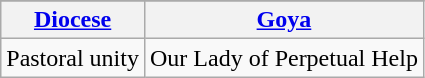<table class="wikitable">
<tr style="background:#ececec">
</tr>
<tr>
<th><a href='#'>Diocese</a></th>
<th><a href='#'>Goya</a></th>
</tr>
<tr>
<td>Pastoral unity</td>
<td>Our Lady of Perpetual Help</td>
</tr>
</table>
